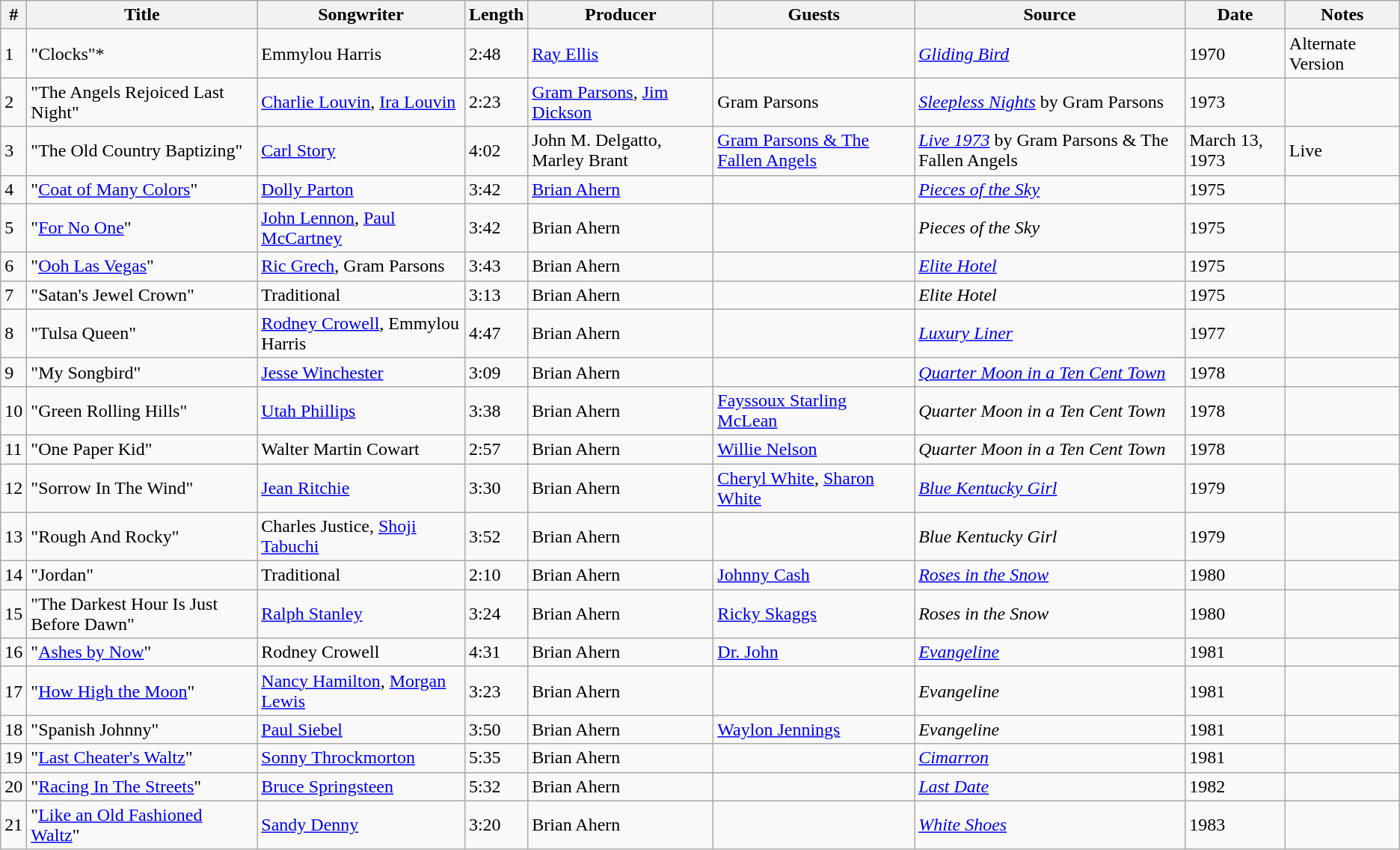<table class="wikitable">
<tr>
<th>#</th>
<th>Title</th>
<th>Songwriter</th>
<th>Length</th>
<th>Producer</th>
<th>Guests</th>
<th>Source</th>
<th>Date</th>
<th>Notes</th>
</tr>
<tr>
<td>1</td>
<td>"Clocks"*</td>
<td>Emmylou Harris</td>
<td>2:48</td>
<td><a href='#'>Ray Ellis</a></td>
<td></td>
<td><em><a href='#'>Gliding Bird</a></em></td>
<td>1970</td>
<td>Alternate Version</td>
</tr>
<tr>
<td>2</td>
<td>"The Angels Rejoiced Last Night"</td>
<td><a href='#'>Charlie Louvin</a>, <a href='#'>Ira Louvin</a></td>
<td>2:23</td>
<td><a href='#'>Gram Parsons</a>, <a href='#'>Jim Dickson</a></td>
<td>Gram Parsons</td>
<td><em><a href='#'>Sleepless Nights</a></em> by Gram Parsons</td>
<td>1973</td>
<td></td>
</tr>
<tr>
<td>3</td>
<td>"The Old Country Baptizing"</td>
<td><a href='#'>Carl Story</a></td>
<td>4:02</td>
<td>John M. Delgatto, Marley Brant</td>
<td><a href='#'>Gram Parsons & The Fallen Angels</a></td>
<td><em><a href='#'>Live 1973</a></em> by Gram Parsons & The Fallen Angels</td>
<td>March 13, 1973</td>
<td>Live</td>
</tr>
<tr>
<td>4</td>
<td>"<a href='#'>Coat of Many Colors</a>"</td>
<td><a href='#'>Dolly Parton</a></td>
<td>3:42</td>
<td><a href='#'>Brian Ahern</a></td>
<td></td>
<td><em><a href='#'>Pieces of the Sky</a></em></td>
<td>1975</td>
<td></td>
</tr>
<tr>
<td>5</td>
<td>"<a href='#'>For No One</a>"</td>
<td><a href='#'>John Lennon</a>, <a href='#'>Paul McCartney</a></td>
<td>3:42</td>
<td>Brian Ahern</td>
<td></td>
<td><em>Pieces of the Sky</em></td>
<td>1975</td>
<td></td>
</tr>
<tr>
<td>6</td>
<td>"<a href='#'>Ooh Las Vegas</a>"</td>
<td><a href='#'>Ric Grech</a>, Gram Parsons</td>
<td>3:43</td>
<td>Brian Ahern</td>
<td></td>
<td><em><a href='#'>Elite Hotel</a></em></td>
<td>1975</td>
<td></td>
</tr>
<tr>
<td>7</td>
<td>"Satan's Jewel Crown"</td>
<td>Traditional</td>
<td>3:13</td>
<td>Brian Ahern</td>
<td></td>
<td><em>Elite Hotel</em></td>
<td>1975</td>
<td></td>
</tr>
<tr>
<td>8</td>
<td>"Tulsa Queen"</td>
<td><a href='#'>Rodney Crowell</a>, Emmylou Harris</td>
<td>4:47</td>
<td>Brian Ahern</td>
<td></td>
<td><em><a href='#'>Luxury Liner</a></em></td>
<td>1977</td>
<td></td>
</tr>
<tr>
<td>9</td>
<td>"My Songbird"</td>
<td><a href='#'>Jesse Winchester</a></td>
<td>3:09</td>
<td>Brian Ahern</td>
<td></td>
<td><em><a href='#'>Quarter Moon in a Ten Cent Town</a></em></td>
<td>1978</td>
<td></td>
</tr>
<tr>
<td>10</td>
<td>"Green Rolling Hills"</td>
<td><a href='#'>Utah Phillips</a></td>
<td>3:38</td>
<td>Brian Ahern</td>
<td><a href='#'>Fayssoux Starling McLean</a></td>
<td><em>Quarter Moon in a Ten Cent Town</em></td>
<td>1978</td>
<td></td>
</tr>
<tr>
<td>11</td>
<td>"One Paper Kid"</td>
<td>Walter Martin Cowart</td>
<td>2:57</td>
<td>Brian Ahern</td>
<td><a href='#'>Willie Nelson</a></td>
<td><em>Quarter Moon in a Ten Cent Town</em></td>
<td>1978</td>
<td></td>
</tr>
<tr>
<td>12</td>
<td>"Sorrow In The Wind"</td>
<td><a href='#'>Jean Ritchie</a></td>
<td>3:30</td>
<td>Brian Ahern</td>
<td><a href='#'>Cheryl White</a>, <a href='#'>Sharon White</a></td>
<td><em><a href='#'>Blue Kentucky Girl</a></em></td>
<td>1979</td>
<td></td>
</tr>
<tr>
<td>13</td>
<td>"Rough And Rocky"</td>
<td>Charles Justice, <a href='#'>Shoji Tabuchi</a></td>
<td>3:52</td>
<td>Brian Ahern</td>
<td></td>
<td><em>Blue Kentucky Girl</em></td>
<td>1979</td>
<td></td>
</tr>
<tr>
<td>14</td>
<td>"Jordan"</td>
<td>Traditional</td>
<td>2:10</td>
<td>Brian Ahern</td>
<td><a href='#'>Johnny Cash</a></td>
<td><em><a href='#'>Roses in the Snow</a></em></td>
<td>1980</td>
<td></td>
</tr>
<tr>
<td>15</td>
<td>"The Darkest Hour Is Just Before Dawn"</td>
<td><a href='#'>Ralph Stanley</a></td>
<td>3:24</td>
<td>Brian Ahern</td>
<td><a href='#'>Ricky Skaggs</a></td>
<td><em>Roses in the Snow</em></td>
<td>1980</td>
<td></td>
</tr>
<tr>
<td>16</td>
<td>"<a href='#'>Ashes by Now</a>"</td>
<td>Rodney Crowell</td>
<td>4:31</td>
<td>Brian Ahern</td>
<td><a href='#'>Dr. John</a></td>
<td><em><a href='#'>Evangeline</a></em></td>
<td>1981</td>
<td></td>
</tr>
<tr>
<td>17</td>
<td>"<a href='#'>How High the Moon</a>"</td>
<td><a href='#'>Nancy Hamilton</a>, <a href='#'>Morgan Lewis</a></td>
<td>3:23</td>
<td>Brian Ahern</td>
<td></td>
<td><em>Evangeline</em></td>
<td>1981</td>
<td></td>
</tr>
<tr>
<td>18</td>
<td>"Spanish Johnny"</td>
<td><a href='#'>Paul Siebel</a></td>
<td>3:50</td>
<td>Brian Ahern</td>
<td><a href='#'>Waylon Jennings</a></td>
<td><em>Evangeline</em></td>
<td>1981</td>
<td></td>
</tr>
<tr>
<td>19</td>
<td>"<a href='#'>Last Cheater's Waltz</a>"</td>
<td><a href='#'>Sonny Throckmorton</a></td>
<td>5:35</td>
<td>Brian Ahern</td>
<td></td>
<td><em><a href='#'>Cimarron</a></em></td>
<td>1981</td>
<td></td>
</tr>
<tr>
<td>20</td>
<td>"<a href='#'>Racing In The Streets</a>"</td>
<td><a href='#'>Bruce Springsteen</a></td>
<td>5:32</td>
<td>Brian Ahern</td>
<td></td>
<td><em><a href='#'>Last Date</a></em></td>
<td>1982</td>
<td></td>
</tr>
<tr>
<td>21</td>
<td>"<a href='#'>Like an Old Fashioned Waltz</a>"</td>
<td><a href='#'>Sandy Denny</a></td>
<td>3:20</td>
<td>Brian Ahern</td>
<td></td>
<td><em><a href='#'>White Shoes</a></em></td>
<td>1983</td>
<td></td>
</tr>
</table>
